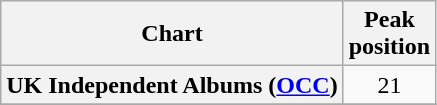<table class="wikitable plainrowheaders sortable" style="text-align:center;" border="1">
<tr>
<th scope="col">Chart</th>
<th scope="col">Peak<br>position</th>
</tr>
<tr>
<th scope="row">UK Independent Albums (<a href='#'>OCC</a>)</th>
<td>21</td>
</tr>
<tr>
</tr>
</table>
